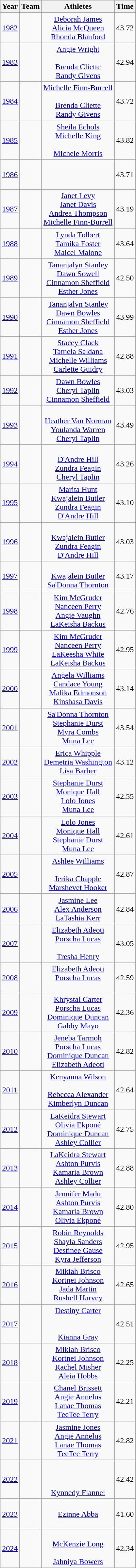<table class="wikitable sortable" style="text-align: center;">
<tr>
<th>Year</th>
<th>Team</th>
<th>Athletes</th>
<th>Time</th>
</tr>
<tr>
<td><a href='#'>1982</a></td>
<td></td>
<td><a href='#'>Deborah James</a><br><a href='#'>Alicia McQueen</a><br><a href='#'>Rhonda Blanford</a><br></td>
<td>43.72</td>
</tr>
<tr>
<td><a href='#'>1983</a></td>
<td></td>
<td><a href='#'>Angie Wright</a><br><br><a href='#'>Brenda Cliette</a><br><a href='#'>Randy Givens</a></td>
<td>42.94</td>
</tr>
<tr>
<td><a href='#'>1984</a></td>
<td></td>
<td><a href='#'>Michelle Finn-Burrell</a><br><br><a href='#'>Brenda Cliette</a><br><a href='#'>Randy Givens</a></td>
<td>43.72</td>
</tr>
<tr>
<td><a href='#'>1985</a></td>
<td></td>
<td><a href='#'>Sheila Echols</a><br><a href='#'>Michelle King</a><br><br><a href='#'>Michele Morris</a></td>
<td>43.82</td>
</tr>
<tr>
<td><a href='#'>1986</a></td>
<td></td>
<td><br><br><br></td>
<td>43.71</td>
</tr>
<tr>
<td><a href='#'>1987</a></td>
<td></td>
<td><a href='#'>Janet Levy</a><br><a href='#'>Janet Davis</a><br><a href='#'>Andrea Thompson</a><br><a href='#'>Michelle Finn-Burrell</a></td>
<td>43.19</td>
</tr>
<tr>
<td><a href='#'>1988</a></td>
<td></td>
<td><a href='#'>Lynda Tolbert</a><br><a href='#'>Tamika Foster</a><br><a href='#'>Maicel Malone</a><br></td>
<td>43.64</td>
</tr>
<tr>
<td><a href='#'>1989</a></td>
<td></td>
<td><a href='#'>Tananjalyn Stanley</a><br><a href='#'>Dawn Sowell</a><br><a href='#'>Cinnamon Sheffield</a><br><a href='#'>Esther Jones</a></td>
<td>42.50</td>
</tr>
<tr>
<td><a href='#'>1990</a></td>
<td></td>
<td><a href='#'>Tananjalyn Stanley</a><br><a href='#'>Dawn Bowles</a><br><a href='#'>Cinnamon Sheffield</a><br><a href='#'>Esther Jones</a></td>
<td>43.99</td>
</tr>
<tr>
<td><a href='#'>1991</a></td>
<td></td>
<td><a href='#'>Stacey Clack</a><br><a href='#'>Tamela Saldana</a><br><a href='#'>Michelle Williams</a><br><a href='#'>Carlette Guidry</a></td>
<td>42.88</td>
</tr>
<tr>
<td><a href='#'>1992</a></td>
<td></td>
<td><a href='#'>Dawn Bowles</a><br><a href='#'>Cheryl Taplin</a><br><a href='#'>Cinnamon Sheffield</a><br></td>
<td>43.03</td>
</tr>
<tr>
<td><a href='#'>1993</a></td>
<td></td>
<td><br><a href='#'>Heather Van Norman</a><br><a href='#'>Youlanda Warren</a><br><a href='#'>Cheryl Taplin</a></td>
<td>43.49</td>
</tr>
<tr>
<td><a href='#'>1994</a></td>
<td></td>
<td><br><a href='#'>D'Andre Hill</a><br><a href='#'>Zundra Feagin</a><br><a href='#'>Cheryl Taplin</a></td>
<td>43.26</td>
</tr>
<tr>
<td><a href='#'>1995</a></td>
<td></td>
<td><a href='#'>Marita Hunt</a><br><a href='#'>Kwajalein Butler</a><br><a href='#'>Zundra Feagin</a><br><a href='#'>D'Andre Hill</a></td>
<td>43.10</td>
</tr>
<tr>
<td><a href='#'>1996</a></td>
<td></td>
<td><br><a href='#'>Kwajalein Butler</a><br><a href='#'>Zundra Feagin</a><br><a href='#'>D'Andre Hill</a></td>
<td>43.03</td>
</tr>
<tr>
<td><a href='#'>1997</a></td>
<td></td>
<td><br><a href='#'>Kwajalein Butler</a><br><a href='#'>Sa'Donna Thornton</a><br></td>
<td>43.17</td>
</tr>
<tr>
<td><a href='#'>1998</a></td>
<td></td>
<td><a href='#'>Kim McGruder</a><br><a href='#'>Nanceen Perry</a><br><a href='#'>Angie Vaughn</a><br><a href='#'>LaKeisha Backus</a></td>
<td>42.76</td>
</tr>
<tr>
<td><a href='#'>1999</a></td>
<td></td>
<td><a href='#'>Kim McGruder</a><br><a href='#'>Nanceen Perry</a><br><a href='#'>LaKeesha White</a><br><a href='#'>LaKeisha Backus</a></td>
<td>42.95</td>
</tr>
<tr>
<td><a href='#'>2000</a></td>
<td></td>
<td><a href='#'>Angela Williams</a><br><a href='#'>Candace Young</a><br><a href='#'>Malika Edmonson</a><br><a href='#'>Kinshasa Davis</a></td>
<td>43.14</td>
</tr>
<tr>
<td><a href='#'>2001</a></td>
<td></td>
<td><a href='#'>Sa'Donna Thornton</a><br><a href='#'>Stephanie Durst</a><br><a href='#'>Myra Combs</a><br><a href='#'>Muna Lee</a></td>
<td>43.54</td>
</tr>
<tr>
<td><a href='#'>2002</a></td>
<td></td>
<td><a href='#'>Erica Whipple</a><br><a href='#'>Demetria Washington</a><br><a href='#'>Lisa Barber</a><br></td>
<td>43.12</td>
</tr>
<tr>
<td><a href='#'>2003</a></td>
<td></td>
<td><a href='#'>Stephanie Durst</a><br><a href='#'>Monique Hall</a><br><a href='#'>Lolo Jones</a><br><a href='#'>Muna Lee</a></td>
<td>42.55</td>
</tr>
<tr>
<td><a href='#'>2004</a></td>
<td></td>
<td><a href='#'>Lolo Jones</a><br><a href='#'>Monique Hall</a><br><a href='#'>Stephanie Durst</a><br><a href='#'>Muna Lee</a></td>
<td>42.61</td>
</tr>
<tr>
<td><a href='#'>2005</a></td>
<td></td>
<td><a href='#'>Ashlee Williams</a><br><br><a href='#'>Jerika Chapple</a><br><a href='#'>Marshevet Hooker</a></td>
<td>42.87</td>
</tr>
<tr>
<td><a href='#'>2006</a></td>
<td></td>
<td><a href='#'>Jasmine Lee</a><br><a href='#'>Alex Anderson</a><br><a href='#'>LaTashia Kerr</a><br></td>
<td>42.84</td>
</tr>
<tr>
<td><a href='#'>2007</a></td>
<td></td>
<td><a href='#'>Elizabeth Adeoti</a><br><a href='#'>Porscha Lucas</a><br><br><a href='#'>Tresha Henry</a></td>
<td>43.05</td>
</tr>
<tr>
<td><a href='#'>2008</a></td>
<td></td>
<td><a href='#'>Elizabeth Adeoti</a><br><a href='#'>Porscha Lucas</a><br><br></td>
<td>42.59</td>
</tr>
<tr>
<td><a href='#'>2009</a></td>
<td></td>
<td><a href='#'>Khrystal Carter</a><br><a href='#'>Porscha Lucas</a><br><a href='#'>Dominique Duncan</a><br><a href='#'>Gabby Mayo</a></td>
<td>42.36</td>
</tr>
<tr>
<td><a href='#'>2010</a></td>
<td></td>
<td><a href='#'>Jeneba Tarmoh</a><br><a href='#'>Porscha Lucas</a><br><a href='#'>Dominique Duncan</a><br><a href='#'>Elizabeth Adeoti</a></td>
<td>42.82</td>
</tr>
<tr>
<td><a href='#'>2011</a></td>
<td></td>
<td><a href='#'>Kenyanna Wilson</a><br><br><a href='#'>Rebecca Alexander</a><br><a href='#'>Kimberlyn Duncan</a></td>
<td>42.64</td>
</tr>
<tr>
<td><a href='#'>2012</a></td>
<td></td>
<td><a href='#'>LaKeidra Stewart</a><br><a href='#'>Olivia Ekponé</a><br><a href='#'>Dominique Duncan</a><br><a href='#'>Ashley Collier</a></td>
<td>42.75</td>
</tr>
<tr>
<td><a href='#'>2013</a></td>
<td></td>
<td><a href='#'>LaKeidra Stewart</a><br><a href='#'>Ashton Purvis</a><br><a href='#'>Kamaria Brown</a><br><a href='#'>Ashley Collier</a></td>
<td>42.88</td>
</tr>
<tr>
<td><a href='#'>2014</a></td>
<td></td>
<td><a href='#'>Jennifer Madu</a><br><a href='#'>Ashton Purvis</a><br><a href='#'>Kamaria Brown</a><br><a href='#'>Olivia Ekponé</a></td>
<td>42.80</td>
</tr>
<tr>
<td><a href='#'>2015</a></td>
<td></td>
<td><a href='#'>Robin Reynolds</a><br><a href='#'>Shayla Sanders</a><br><a href='#'>Destinee Gause</a><br><a href='#'>Kyra Jefferson</a></td>
<td>42.95</td>
</tr>
<tr>
<td><a href='#'>2016</a></td>
<td></td>
<td><a href='#'>Mikiah Brisco</a><br><a href='#'>Kortnei Johnson</a><br><a href='#'>Jada Martin</a><br><a href='#'>Rushell Harvey</a></td>
<td>42.65</td>
</tr>
<tr>
<td><a href='#'>2017</a></td>
<td></td>
<td><a href='#'>Destiny Carter</a><br><br><br><a href='#'>Kianna Gray</a></td>
<td>42.51</td>
</tr>
<tr>
<td><a href='#'>2018</a></td>
<td></td>
<td><a href='#'>Mikiah Brisco</a><br><a href='#'>Kortnei Johnson</a><br><a href='#'>Rachel Misher</a><br><a href='#'>Aleia Hobbs</a></td>
<td>42.25</td>
</tr>
<tr>
<td><a href='#'>2019</a></td>
<td></td>
<td><a href='#'>Chanel Brissett</a><br><a href='#'>Angie Annelus</a><br><a href='#'>Lanae Thomas</a><br><a href='#'>TeeTee Terry</a></td>
<td>42.21</td>
</tr>
<tr>
<td><a href='#'>2021</a></td>
<td></td>
<td><a href='#'>Jasmine Jones</a><br><a href='#'>Angie Annelus</a><br><a href='#'>Lanae Thomas</a><br><a href='#'>TeeTee Terry</a></td>
<td>42.82</td>
</tr>
<tr>
<td><a href='#'>2022</a></td>
<td></td>
<td><br><br><br><a href='#'>Kynnedy Flannel</a></td>
<td>42.42</td>
</tr>
<tr>
<td><a href='#'>2023</a></td>
<td></td>
<td><br><a href='#'>Ezinne Abba</a><br><br></td>
<td>41.60</td>
</tr>
<tr>
<td><a href='#'>2024</a></td>
<td></td>
<td><br><a href='#'>McKenzie Long</a><br><br><a href='#'>Jahniya Bowers</a></td>
<td>42.34</td>
</tr>
</table>
